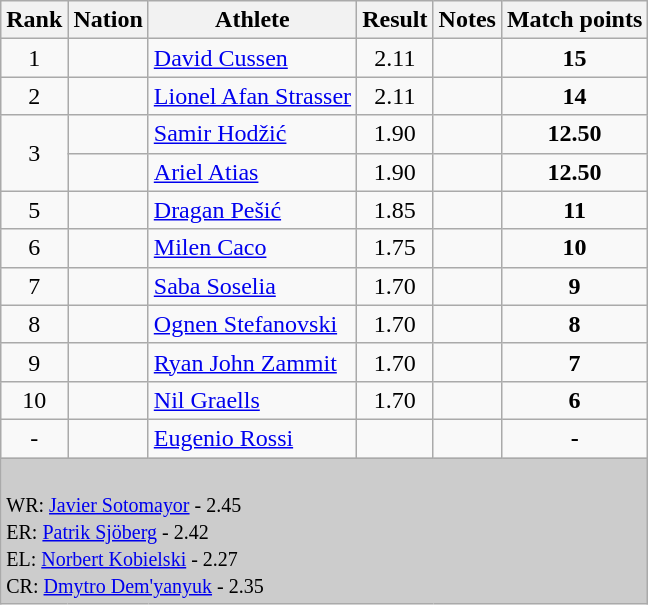<table class="wikitable sortable" style="text-align:left;">
<tr>
<th>Rank</th>
<th>Nation</th>
<th>Athlete</th>
<th>Result</th>
<th>Notes</th>
<th>Match points</th>
</tr>
<tr>
<td align=center>1</td>
<td></td>
<td><a href='#'>David Cussen</a></td>
<td align=center>2.11</td>
<td align=center></td>
<td align=center><strong>15</strong></td>
</tr>
<tr>
<td align=center>2</td>
<td></td>
<td><a href='#'>Lionel Afan Strasser</a></td>
<td align=center>2.11</td>
<td></td>
<td align=center><strong>14</strong></td>
</tr>
<tr>
<td align=center rowspan=2>3</td>
<td></td>
<td><a href='#'>Samir Hodžić</a></td>
<td align=center>1.90</td>
<td align=center></td>
<td align=center><strong>12.50</strong></td>
</tr>
<tr>
<td></td>
<td><a href='#'>Ariel Atias</a></td>
<td align=center>1.90</td>
<td align=center></td>
<td align=center><strong>12.50</strong></td>
</tr>
<tr>
<td align=center>5</td>
<td></td>
<td><a href='#'>Dragan Pešić</a></td>
<td align=center>1.85</td>
<td></td>
<td align=center><strong>11</strong></td>
</tr>
<tr>
<td align=center>6</td>
<td></td>
<td><a href='#'>Milen Caco</a></td>
<td align=center>1.75</td>
<td align=center></td>
<td align=center><strong>10</strong></td>
</tr>
<tr>
<td align=center>7</td>
<td></td>
<td><a href='#'>Saba Soselia</a></td>
<td align=center>1.70</td>
<td align=center></td>
<td align=center><strong>9</strong></td>
</tr>
<tr>
<td align=center>8</td>
<td></td>
<td><a href='#'>Ognen Stefanovski</a></td>
<td align=center>1.70</td>
<td align=center></td>
<td align=center><strong>8</strong></td>
</tr>
<tr>
<td align=center>9</td>
<td></td>
<td><a href='#'>Ryan John Zammit</a></td>
<td align=center>1.70</td>
<td align=center></td>
<td align=center><strong>7</strong></td>
</tr>
<tr>
<td align=center>10</td>
<td></td>
<td><a href='#'>Nil Graells</a></td>
<td align=center>1.70</td>
<td></td>
<td align=center><strong>6</strong></td>
</tr>
<tr>
<td align=center>-</td>
<td></td>
<td><a href='#'>Eugenio Rossi</a></td>
<td align=center></td>
<td></td>
<td align=center><strong>-</strong></td>
</tr>
<tr>
<td colspan="6" bgcolor="#cccccc"><br>
<small>WR:   <a href='#'>Javier Sotomayor</a> - 2.45<br>ER:  <a href='#'>Patrik Sjöberg</a> - 2.42<br></small>
<small>EL:   <a href='#'>Norbert Kobielski</a> - 2.27<br>CR:  <a href='#'>Dmytro Dem'yanyuk</a> - 2.35</small></td>
</tr>
</table>
